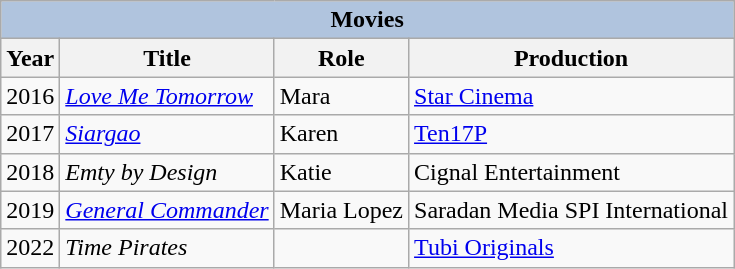<table class="wikitable sortable">
<tr>
<th colspan="4" style="background: LightSteelBlue;">Movies</th>
</tr>
<tr>
<th>Year</th>
<th>Title</th>
<th>Role</th>
<th>Production</th>
</tr>
<tr>
<td>2016</td>
<td><em><a href='#'>Love Me Tomorrow</a></em></td>
<td>Mara</td>
<td><a href='#'>Star Cinema</a></td>
</tr>
<tr>
<td>2017</td>
<td><em><a href='#'>Siargao</a></em></td>
<td>Karen</td>
<td><a href='#'>Ten17P</a></td>
</tr>
<tr>
<td>2018</td>
<td><em>Emty by Design</em></td>
<td>Katie</td>
<td>Cignal Entertainment</td>
</tr>
<tr>
<td>2019</td>
<td><em><a href='#'>General Commander</a></em></td>
<td>Maria Lopez</td>
<td>Saradan Media SPI International</td>
</tr>
<tr>
<td>2022</td>
<td><em>Time Pirates</em></td>
<td></td>
<td><a href='#'>Tubi Originals</a></td>
</tr>
</table>
